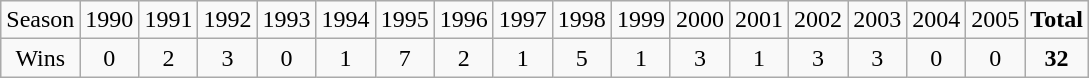<table class="wikitable sortable">
<tr>
<td>Season</td>
<td>1990</td>
<td>1991</td>
<td>1992</td>
<td>1993</td>
<td>1994</td>
<td>1995</td>
<td>1996</td>
<td>1997</td>
<td>1998</td>
<td>1999</td>
<td>2000</td>
<td>2001</td>
<td>2002</td>
<td>2003</td>
<td>2004</td>
<td>2005</td>
<td><strong>Total</strong></td>
</tr>
<tr align=center>
<td>Wins</td>
<td>0</td>
<td>2</td>
<td>3</td>
<td>0</td>
<td>1</td>
<td>7</td>
<td>2</td>
<td>1</td>
<td>5</td>
<td>1</td>
<td>3</td>
<td>1</td>
<td>3</td>
<td>3</td>
<td>0</td>
<td>0</td>
<td><strong>32</strong></td>
</tr>
</table>
